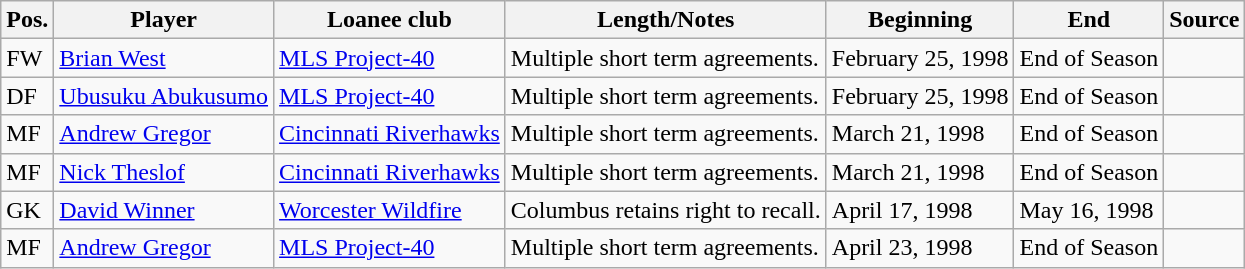<table class="wikitable sortable" style="text-align: left">
<tr>
<th><strong>Pos.</strong></th>
<th><strong>Player</strong></th>
<th><strong>Loanee club</strong></th>
<th><strong>Length/Notes</strong></th>
<th><strong>Beginning</strong></th>
<th><strong>End</strong></th>
<th><strong>Source</strong></th>
</tr>
<tr>
<td>FW</td>
<td> <a href='#'>Brian West</a></td>
<td> <a href='#'>MLS Project-40</a></td>
<td>Multiple short term agreements.</td>
<td>February 25, 1998</td>
<td>End of Season</td>
<td align=center></td>
</tr>
<tr>
<td>DF</td>
<td> <a href='#'>Ubusuku Abukusumo</a></td>
<td> <a href='#'>MLS Project-40</a></td>
<td>Multiple short term agreements.</td>
<td>February 25, 1998</td>
<td>End of Season</td>
<td align=center></td>
</tr>
<tr>
<td>MF</td>
<td> <a href='#'>Andrew Gregor</a></td>
<td> <a href='#'>Cincinnati Riverhawks</a></td>
<td>Multiple short term agreements.</td>
<td>March 21, 1998</td>
<td>End of Season</td>
<td align=center></td>
</tr>
<tr>
<td>MF</td>
<td> <a href='#'>Nick Theslof</a></td>
<td> <a href='#'>Cincinnati Riverhawks</a></td>
<td>Multiple short term agreements.</td>
<td>March 21, 1998</td>
<td>End of Season</td>
<td align=center></td>
</tr>
<tr>
<td>GK</td>
<td> <a href='#'>David Winner</a></td>
<td> <a href='#'>Worcester Wildfire</a></td>
<td>Columbus retains right to recall.</td>
<td>April 17, 1998</td>
<td>May 16, 1998</td>
<td align=center></td>
</tr>
<tr>
<td>MF</td>
<td> <a href='#'>Andrew Gregor</a></td>
<td> <a href='#'>MLS Project-40</a></td>
<td>Multiple short term agreements.</td>
<td>April 23, 1998</td>
<td>End of Season</td>
<td align=center></td>
</tr>
</table>
